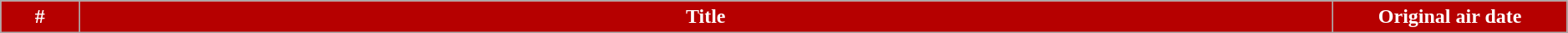<table class="wikitable" style="width: 99%;">
<tr>
<th style="background: #B60000; color: #FFF; width: 5%;">#</th>
<th style="background: #B60000; color: #FFF;">Title</th>
<th style="background: #B60000; color: #FFF; width: 15%;">Original air date<br>

















































</th>
</tr>
</table>
